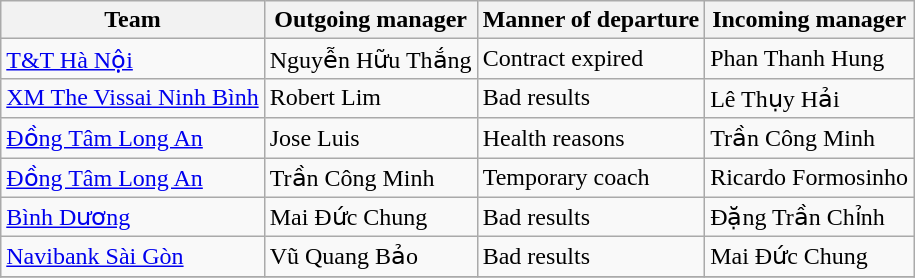<table class="wikitable">
<tr>
<th>Team</th>
<th>Outgoing manager</th>
<th>Manner of departure</th>
<th>Incoming manager</th>
</tr>
<tr>
<td><a href='#'>T&T Hà Nội</a></td>
<td> Nguyễn Hữu Thắng</td>
<td>Contract expired </td>
<td> Phan Thanh Hung</td>
</tr>
<tr>
<td><a href='#'>XM The Vissai Ninh Bình</a></td>
<td> Robert Lim</td>
<td>Bad results </td>
<td> Lê Thụy Hải</td>
</tr>
<tr>
<td><a href='#'>Đồng Tâm Long An</a></td>
<td> Jose Luis</td>
<td>Health reasons </td>
<td> Trần Công Minh</td>
</tr>
<tr>
<td><a href='#'>Đồng Tâm Long An</a></td>
<td> Trần Công Minh</td>
<td>Temporary coach </td>
<td> Ricardo Formosinho</td>
</tr>
<tr>
<td><a href='#'>Bình Dương</a></td>
<td> Mai Đức Chung</td>
<td>Bad results </td>
<td> Đặng Trần Chỉnh</td>
</tr>
<tr>
<td><a href='#'>Navibank Sài Gòn</a></td>
<td> Vũ Quang Bảo</td>
<td>Bad results </td>
<td> Mai Đức Chung</td>
</tr>
<tr>
</tr>
</table>
